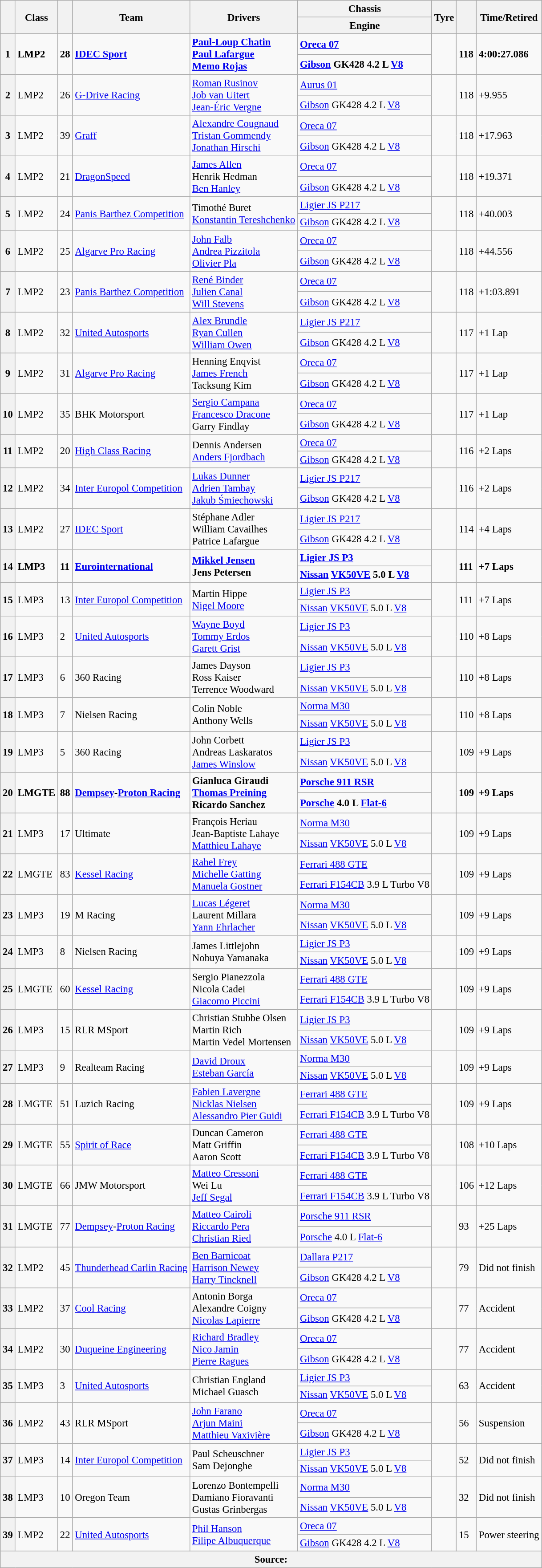<table class="wikitable" style="font-size:95%;">
<tr>
<th rowspan=2></th>
<th rowspan=2>Class</th>
<th rowspan=2></th>
<th rowspan=2>Team</th>
<th rowspan=2>Drivers</th>
<th>Chassis</th>
<th rowspan=2>Tyre</th>
<th rowspan=2></th>
<th rowspan=2>Time/Retired</th>
</tr>
<tr>
<th>Engine</th>
</tr>
<tr>
<th rowspan=2>1</th>
<td rowspan=2><strong>LMP2</strong></td>
<td rowspan=2><strong>28</strong></td>
<td rowspan=2><strong> <a href='#'>IDEC Sport</a></strong></td>
<td rowspan=2><strong> <a href='#'>Paul-Loup Chatin</a><br> <a href='#'>Paul Lafargue</a><br> <a href='#'>Memo Rojas</a></strong></td>
<td><strong><a href='#'>Oreca 07</a></strong></td>
<td rowspan=2></td>
<td rowspan=2><strong>118</strong></td>
<td rowspan=2><strong>4:00:27.086</strong></td>
</tr>
<tr>
<td><strong><a href='#'>Gibson</a> GK428 4.2 L <a href='#'>V8</a></strong></td>
</tr>
<tr>
<th rowspan=2>2</th>
<td rowspan=2>LMP2</td>
<td rowspan=2>26</td>
<td rowspan=2> <a href='#'>G-Drive Racing</a></td>
<td rowspan=2> <a href='#'>Roman Rusinov</a><br> <a href='#'>Job van Uitert</a><br> <a href='#'>Jean-Éric Vergne</a></td>
<td><a href='#'>Aurus 01</a></td>
<td rowspan=2></td>
<td rowspan=2>118</td>
<td rowspan=2>+9.955</td>
</tr>
<tr>
<td><a href='#'>Gibson</a> GK428 4.2 L <a href='#'>V8</a></td>
</tr>
<tr>
<th rowspan=2>3</th>
<td rowspan=2>LMP2</td>
<td rowspan=2>39</td>
<td rowspan=2> <a href='#'>Graff</a></td>
<td rowspan=2> <a href='#'>Alexandre Cougnaud</a><br> <a href='#'>Tristan Gommendy</a><br> <a href='#'>Jonathan Hirschi</a></td>
<td><a href='#'>Oreca 07</a></td>
<td rowspan=2></td>
<td rowspan=2>118</td>
<td rowspan=2>+17.963</td>
</tr>
<tr>
<td><a href='#'>Gibson</a> GK428 4.2 L <a href='#'>V8</a></td>
</tr>
<tr>
<th rowspan=2>4</th>
<td rowspan=2>LMP2</td>
<td rowspan=2>21</td>
<td rowspan=2> <a href='#'>DragonSpeed</a></td>
<td rowspan=2> <a href='#'>James Allen</a><br> Henrik Hedman<br> <a href='#'>Ben Hanley</a></td>
<td><a href='#'>Oreca 07</a></td>
<td rowspan=2></td>
<td rowspan=2>118</td>
<td rowspan=2>+19.371</td>
</tr>
<tr>
<td><a href='#'>Gibson</a> GK428 4.2 L <a href='#'>V8</a></td>
</tr>
<tr>
<th rowspan=2>5</th>
<td rowspan=2>LMP2</td>
<td rowspan=2>24</td>
<td rowspan=2> <a href='#'>Panis Barthez Competition</a></td>
<td rowspan=2> Timothé Buret<br> <a href='#'>Konstantin Tereshchenko</a></td>
<td><a href='#'>Ligier JS P217</a></td>
<td rowspan=2></td>
<td rowspan=2>118</td>
<td rowspan=2>+40.003</td>
</tr>
<tr>
<td><a href='#'>Gibson</a> GK428 4.2 L <a href='#'>V8</a></td>
</tr>
<tr>
<th rowspan=2>6</th>
<td rowspan=2>LMP2</td>
<td rowspan=2>25</td>
<td rowspan=2> <a href='#'>Algarve Pro Racing</a></td>
<td rowspan=2> <a href='#'>John Falb</a><br> <a href='#'>Andrea Pizzitola</a><br> <a href='#'>Olivier Pla</a></td>
<td><a href='#'>Oreca 07</a></td>
<td rowspan=2></td>
<td rowspan=2>118</td>
<td rowspan=2>+44.556</td>
</tr>
<tr>
<td><a href='#'>Gibson</a> GK428 4.2 L <a href='#'>V8</a></td>
</tr>
<tr>
<th rowspan=2>7</th>
<td rowspan=2>LMP2</td>
<td rowspan=2>23</td>
<td rowspan=2> <a href='#'>Panis Barthez Competition</a></td>
<td rowspan=2> <a href='#'>René Binder</a><br> <a href='#'>Julien Canal</a><br> <a href='#'>Will Stevens</a></td>
<td><a href='#'>Oreca 07</a></td>
<td rowspan=2></td>
<td rowspan=2>118</td>
<td rowspan=2>+1:03.891</td>
</tr>
<tr>
<td><a href='#'>Gibson</a> GK428 4.2 L <a href='#'>V8</a></td>
</tr>
<tr>
<th rowspan=2>8</th>
<td rowspan=2>LMP2</td>
<td rowspan=2>32</td>
<td rowspan=2> <a href='#'>United Autosports</a></td>
<td rowspan=2> <a href='#'>Alex Brundle</a><br> <a href='#'>Ryan Cullen</a><br> <a href='#'>William Owen</a></td>
<td><a href='#'>Ligier JS P217</a></td>
<td rowspan=2></td>
<td rowspan=2>117</td>
<td rowspan=2>+1 Lap</td>
</tr>
<tr>
<td><a href='#'>Gibson</a> GK428 4.2 L <a href='#'>V8</a></td>
</tr>
<tr>
<th rowspan=2>9</th>
<td rowspan=2>LMP2</td>
<td rowspan=2>31</td>
<td rowspan=2> <a href='#'>Algarve Pro Racing</a></td>
<td rowspan=2> Henning Enqvist<br> <a href='#'>James French</a><br> Tacksung Kim</td>
<td><a href='#'>Oreca 07</a></td>
<td rowspan=2></td>
<td rowspan=2>117</td>
<td rowspan=2>+1 Lap</td>
</tr>
<tr>
<td><a href='#'>Gibson</a> GK428 4.2 L <a href='#'>V8</a></td>
</tr>
<tr>
<th rowspan=2>10</th>
<td rowspan=2>LMP2</td>
<td rowspan=2>35</td>
<td rowspan=2> BHK Motorsport</td>
<td rowspan=2> <a href='#'>Sergio Campana</a><br> <a href='#'>Francesco Dracone</a><br> Garry Findlay</td>
<td><a href='#'>Oreca 07</a></td>
<td rowspan=2></td>
<td rowspan=2>117</td>
<td rowspan=2>+1 Lap</td>
</tr>
<tr>
<td><a href='#'>Gibson</a> GK428 4.2 L <a href='#'>V8</a></td>
</tr>
<tr>
<th rowspan=2>11</th>
<td rowspan=2>LMP2</td>
<td rowspan=2>20</td>
<td rowspan=2> <a href='#'>High Class Racing</a></td>
<td rowspan=2> Dennis Andersen<br> <a href='#'>Anders Fjordbach</a></td>
<td><a href='#'>Oreca 07</a></td>
<td rowspan=2></td>
<td rowspan=2>116</td>
<td rowspan=2>+2 Laps</td>
</tr>
<tr>
<td><a href='#'>Gibson</a> GK428 4.2 L <a href='#'>V8</a></td>
</tr>
<tr>
<th rowspan=2>12</th>
<td rowspan=2>LMP2</td>
<td rowspan=2>34</td>
<td rowspan=2> <a href='#'>Inter Europol Competition</a></td>
<td rowspan=2> <a href='#'>Lukas Dunner</a><br> <a href='#'>Adrien Tambay</a><br> <a href='#'>Jakub Śmiechowski</a></td>
<td><a href='#'>Ligier JS P217</a></td>
<td rowspan=2></td>
<td rowspan=2>116</td>
<td rowspan=2>+2 Laps</td>
</tr>
<tr>
<td><a href='#'>Gibson</a> GK428 4.2 L <a href='#'>V8</a></td>
</tr>
<tr>
<th rowspan=2>13</th>
<td rowspan=2>LMP2</td>
<td rowspan=2>27</td>
<td rowspan=2> <a href='#'>IDEC Sport</a></td>
<td rowspan=2> Stéphane Adler<br> William Cavailhes<br> Patrice Lafargue</td>
<td><a href='#'>Ligier JS P217</a></td>
<td rowspan=2></td>
<td rowspan=2>114</td>
<td rowspan=2>+4 Laps</td>
</tr>
<tr>
<td><a href='#'>Gibson</a> GK428 4.2 L <a href='#'>V8</a></td>
</tr>
<tr>
<th rowspan=2>14</th>
<td rowspan=2><strong>LMP3</strong></td>
<td rowspan=2><strong>11</strong></td>
<td rowspan=2><strong> <a href='#'>Eurointernational</a></strong></td>
<td rowspan=2><strong> <a href='#'>Mikkel Jensen</a><br> Jens Petersen</strong></td>
<td><strong><a href='#'>Ligier JS P3</a></strong></td>
<td rowspan=2></td>
<td rowspan=2><strong>111</strong></td>
<td rowspan=2><strong>+7 Laps</strong></td>
</tr>
<tr>
<td><strong><a href='#'>Nissan</a> <a href='#'>VK50VE</a> 5.0 L <a href='#'>V8</a></strong></td>
</tr>
<tr>
<th rowspan=2>15</th>
<td rowspan=2>LMP3</td>
<td rowspan=2>13</td>
<td rowspan=2> <a href='#'>Inter Europol Competition</a></td>
<td rowspan=2> Martin Hippe<br> <a href='#'>Nigel Moore</a></td>
<td><a href='#'>Ligier JS P3</a></td>
<td rowspan=2></td>
<td rowspan=2>111</td>
<td rowspan=2>+7 Laps</td>
</tr>
<tr>
<td><a href='#'>Nissan</a> <a href='#'>VK50VE</a> 5.0 L <a href='#'>V8</a></td>
</tr>
<tr>
<th rowspan=2>16</th>
<td rowspan=2>LMP3</td>
<td rowspan=2>2</td>
<td rowspan=2> <a href='#'>United Autosports</a></td>
<td rowspan=2> <a href='#'>Wayne Boyd</a><br> <a href='#'>Tommy Erdos</a><br> <a href='#'>Garett Grist</a></td>
<td><a href='#'>Ligier JS P3</a></td>
<td rowspan=2></td>
<td rowspan=2>110</td>
<td rowspan=2>+8 Laps</td>
</tr>
<tr>
<td><a href='#'>Nissan</a> <a href='#'>VK50VE</a> 5.0 L <a href='#'>V8</a></td>
</tr>
<tr>
<th rowspan=2>17</th>
<td rowspan=2>LMP3</td>
<td rowspan=2>6</td>
<td rowspan=2> 360 Racing</td>
<td rowspan=2> James Dayson<br> Ross Kaiser<br> Terrence Woodward</td>
<td><a href='#'>Ligier JS P3</a></td>
<td rowspan=2></td>
<td rowspan=2>110</td>
<td rowspan=2>+8 Laps</td>
</tr>
<tr>
<td><a href='#'>Nissan</a> <a href='#'>VK50VE</a> 5.0 L <a href='#'>V8</a></td>
</tr>
<tr>
<th rowspan=2>18</th>
<td rowspan=2>LMP3</td>
<td rowspan=2>7</td>
<td rowspan=2> Nielsen Racing</td>
<td rowspan=2> Colin Noble<br> Anthony Wells</td>
<td><a href='#'>Norma M30</a></td>
<td rowspan=2></td>
<td rowspan=2>110</td>
<td rowspan=2>+8 Laps</td>
</tr>
<tr>
<td><a href='#'>Nissan</a> <a href='#'>VK50VE</a> 5.0 L <a href='#'>V8</a></td>
</tr>
<tr>
<th rowspan=2>19</th>
<td rowspan=2>LMP3</td>
<td rowspan=2>5</td>
<td rowspan=2> 360 Racing</td>
<td rowspan=2> John Corbett<br> Andreas Laskaratos<br> <a href='#'>James Winslow</a></td>
<td><a href='#'>Ligier JS P3</a></td>
<td rowspan=2></td>
<td rowspan=2>109</td>
<td rowspan=2>+9 Laps</td>
</tr>
<tr>
<td><a href='#'>Nissan</a> <a href='#'>VK50VE</a> 5.0 L <a href='#'>V8</a></td>
</tr>
<tr>
<th rowspan=2>20</th>
<td rowspan=2><strong>LMGTE</strong></td>
<td rowspan=2><strong>88</strong></td>
<td rowspan=2><strong> <a href='#'>Dempsey</a>-<a href='#'>Proton Racing</a></strong></td>
<td rowspan=2><strong> Gianluca Giraudi<br> <a href='#'>Thomas Preining</a><br> Ricardo Sanchez</strong></td>
<td><a href='#'><strong>Porsche 911 RSR</strong></a></td>
<td rowspan=2></td>
<td rowspan=2><strong>109</strong></td>
<td rowspan=2><strong>+9 Laps</strong></td>
</tr>
<tr>
<td><strong><a href='#'>Porsche</a> 4.0 L <a href='#'>Flat-6</a></strong></td>
</tr>
<tr>
<th rowspan=2>21</th>
<td rowspan=2>LMP3</td>
<td rowspan=2>17</td>
<td rowspan=2> Ultimate</td>
<td rowspan=2 nowrap> François Heriau<br> Jean-Baptiste Lahaye<br> <a href='#'>Matthieu Lahaye</a></td>
<td><a href='#'>Norma M30</a></td>
<td rowspan=2></td>
<td rowspan=2>109</td>
<td rowspan=2>+9 Laps</td>
</tr>
<tr>
<td><a href='#'>Nissan</a> <a href='#'>VK50VE</a> 5.0 L <a href='#'>V8</a></td>
</tr>
<tr>
<th rowspan=2>22</th>
<td rowspan=2>LMGTE</td>
<td rowspan=2>83</td>
<td rowspan=2> <a href='#'>Kessel Racing</a></td>
<td rowspan=2> <a href='#'>Rahel Frey</a><br> <a href='#'>Michelle Gatting</a><br> <a href='#'>Manuela Gostner</a></td>
<td><a href='#'>Ferrari 488 GTE</a></td>
<td rowspan=2></td>
<td rowspan=2>109</td>
<td rowspan=2>+9 Laps</td>
</tr>
<tr>
<td><a href='#'>Ferrari F154CB</a> 3.9 L Turbo V8</td>
</tr>
<tr>
<th rowspan=2>23</th>
<td rowspan=2>LMP3</td>
<td rowspan=2>19</td>
<td rowspan=2> M Racing</td>
<td rowspan=2> <a href='#'>Lucas Légeret</a><br> Laurent Millara<br> <a href='#'>Yann Ehrlacher</a></td>
<td><a href='#'>Norma M30</a></td>
<td rowspan=2></td>
<td rowspan=2>109</td>
<td rowspan=2>+9 Laps</td>
</tr>
<tr>
<td><a href='#'>Nissan</a> <a href='#'>VK50VE</a> 5.0 L <a href='#'>V8</a></td>
</tr>
<tr>
<th rowspan=2>24</th>
<td rowspan=2>LMP3</td>
<td rowspan=2>8</td>
<td rowspan=2> Nielsen Racing</td>
<td rowspan=2> James Littlejohn<br> Nobuya Yamanaka</td>
<td><a href='#'>Ligier JS P3</a></td>
<td rowspan=2></td>
<td rowspan=2>109</td>
<td rowspan=2>+9 Laps</td>
</tr>
<tr>
<td><a href='#'>Nissan</a> <a href='#'>VK50VE</a> 5.0 L <a href='#'>V8</a></td>
</tr>
<tr>
<th rowspan=2>25</th>
<td rowspan=2>LMGTE</td>
<td rowspan=2>60</td>
<td rowspan=2> <a href='#'>Kessel Racing</a></td>
<td rowspan=2> Sergio Pianezzola<br> Nicola Cadei<br> <a href='#'>Giacomo Piccini</a></td>
<td><a href='#'>Ferrari 488 GTE</a></td>
<td rowspan=2></td>
<td rowspan=2>109</td>
<td rowspan=2>+9 Laps</td>
</tr>
<tr>
<td><a href='#'>Ferrari F154CB</a> 3.9 L Turbo V8</td>
</tr>
<tr>
<th rowspan=2>26</th>
<td rowspan=2>LMP3</td>
<td rowspan=2>15</td>
<td rowspan=2> RLR MSport</td>
<td rowspan=2> Christian Stubbe Olsen<br> Martin Rich<br> Martin Vedel Mortensen</td>
<td><a href='#'>Ligier JS P3</a></td>
<td rowspan=2></td>
<td rowspan=2>109</td>
<td rowspan=2>+9 Laps</td>
</tr>
<tr>
<td><a href='#'>Nissan</a> <a href='#'>VK50VE</a> 5.0 L <a href='#'>V8</a></td>
</tr>
<tr>
<th rowspan=2>27</th>
<td rowspan=2>LMP3</td>
<td rowspan=2>9</td>
<td rowspan=2> Realteam Racing</td>
<td rowspan=2> <a href='#'>David Droux</a><br> <a href='#'>Esteban García</a></td>
<td><a href='#'>Norma M30</a></td>
<td rowspan=2></td>
<td rowspan=2>109</td>
<td rowspan=2>+9 Laps</td>
</tr>
<tr>
<td><a href='#'>Nissan</a> <a href='#'>VK50VE</a> 5.0 L <a href='#'>V8</a></td>
</tr>
<tr>
<th rowspan=2>28</th>
<td rowspan=2>LMGTE</td>
<td rowspan=2>51</td>
<td rowspan=2> Luzich Racing</td>
<td rowspan=2> <a href='#'>Fabien Lavergne</a><br> <a href='#'>Nicklas Nielsen</a><br> <a href='#'>Alessandro Pier Guidi</a></td>
<td><a href='#'>Ferrari 488 GTE</a></td>
<td rowspan=2></td>
<td rowspan=2>109</td>
<td rowspan=2>+9 Laps</td>
</tr>
<tr>
<td><a href='#'>Ferrari F154CB</a> 3.9 L Turbo V8</td>
</tr>
<tr>
<th rowspan=2>29</th>
<td rowspan=2>LMGTE</td>
<td rowspan=2>55</td>
<td rowspan=2> <a href='#'>Spirit of Race</a></td>
<td rowspan=2> Duncan Cameron<br> Matt Griffin<br> Aaron Scott</td>
<td><a href='#'>Ferrari 488 GTE</a></td>
<td rowspan=2></td>
<td rowspan=2>108</td>
<td rowspan=2>+10 Laps</td>
</tr>
<tr>
<td><a href='#'>Ferrari F154CB</a> 3.9 L Turbo V8</td>
</tr>
<tr>
<th rowspan=2>30</th>
<td rowspan=2>LMGTE</td>
<td rowspan=2>66</td>
<td rowspan=2> JMW Motorsport</td>
<td rowspan=2> <a href='#'>Matteo Cressoni</a><br> Wei Lu<br> <a href='#'>Jeff Segal</a></td>
<td><a href='#'>Ferrari 488 GTE</a></td>
<td rowspan=2></td>
<td rowspan=2>106</td>
<td rowspan=2>+12 Laps</td>
</tr>
<tr>
<td><a href='#'>Ferrari F154CB</a> 3.9 L Turbo V8</td>
</tr>
<tr>
<th rowspan="2">31</th>
<td rowspan="2">LMGTE</td>
<td rowspan="2">77</td>
<td rowspan="2"> <a href='#'>Dempsey</a>-<a href='#'>Proton Racing</a></td>
<td rowspan="2"> <a href='#'>Matteo Cairoli</a><br> <a href='#'>Riccardo Pera</a><br> <a href='#'>Christian Ried</a></td>
<td><a href='#'>Porsche 911 RSR</a></td>
<td rowspan="2"></td>
<td rowspan="2">93</td>
<td rowspan="2">+25 Laps</td>
</tr>
<tr>
<td><a href='#'>Porsche</a> 4.0 L <a href='#'>Flat-6</a></td>
</tr>
<tr>
<th rowspan="2">32</th>
<td rowspan="2">LMP2</td>
<td rowspan="2">45</td>
<td rowspan="2"> <a href='#'>Thunderhead Carlin Racing</a></td>
<td rowspan="2"> <a href='#'>Ben Barnicoat</a><br> <a href='#'>Harrison Newey</a><br> <a href='#'>Harry Tincknell</a></td>
<td><a href='#'>Dallara P217</a></td>
<td rowspan="2"></td>
<td rowspan="2">79</td>
<td rowspan="2">Did not finish</td>
</tr>
<tr>
<td><a href='#'>Gibson</a> GK428 4.2 L <a href='#'>V8</a></td>
</tr>
<tr>
<th rowspan="2">33</th>
<td rowspan="2">LMP2</td>
<td rowspan="2">37</td>
<td rowspan="2"> <a href='#'>Cool Racing</a></td>
<td rowspan="2"> Antonin Borga<br> Alexandre Coigny<br> <a href='#'>Nicolas Lapierre</a></td>
<td><a href='#'>Oreca 07</a></td>
<td rowspan="2"></td>
<td rowspan="2">77</td>
<td rowspan="2">Accident</td>
</tr>
<tr>
<td><a href='#'>Gibson</a> GK428 4.2 L <a href='#'>V8</a></td>
</tr>
<tr>
<th rowspan="2">34</th>
<td rowspan="2">LMP2</td>
<td rowspan="2">30</td>
<td rowspan="2"> <a href='#'>Duqueine Engineering</a></td>
<td rowspan="2"> <a href='#'>Richard Bradley</a><br> <a href='#'>Nico Jamin</a><br> <a href='#'>Pierre Ragues</a></td>
<td><a href='#'>Oreca 07</a></td>
<td rowspan="2"></td>
<td rowspan="2">77</td>
<td rowspan="2">Accident</td>
</tr>
<tr>
<td><a href='#'>Gibson</a> GK428 4.2 L <a href='#'>V8</a></td>
</tr>
<tr>
<th rowspan="2">35</th>
<td rowspan="2">LMP3</td>
<td rowspan="2">3</td>
<td rowspan="2"> <a href='#'>United Autosports</a></td>
<td rowspan="2"> Christian England<br> Michael Guasch</td>
<td><a href='#'>Ligier JS P3</a></td>
<td rowspan="2"></td>
<td rowspan="2">63</td>
<td rowspan="2">Accident</td>
</tr>
<tr>
<td><a href='#'>Nissan</a> <a href='#'>VK50VE</a> 5.0 L <a href='#'>V8</a></td>
</tr>
<tr>
<th rowspan="2">36</th>
<td rowspan="2">LMP2</td>
<td rowspan="2">43</td>
<td rowspan="2"> RLR MSport</td>
<td rowspan="2"> <a href='#'>John Farano</a><br> <a href='#'>Arjun Maini</a><br> <a href='#'>Matthieu Vaxivière</a></td>
<td><a href='#'>Oreca 07</a></td>
<td rowspan="2"></td>
<td rowspan="2">56</td>
<td rowspan="2">Suspension</td>
</tr>
<tr>
<td><a href='#'>Gibson</a> GK428 4.2 L <a href='#'>V8</a></td>
</tr>
<tr>
<th rowspan="2">37</th>
<td rowspan="2">LMP3</td>
<td rowspan="2">14</td>
<td rowspan="2"> <a href='#'>Inter Europol Competition</a></td>
<td rowspan="2"> Paul Scheuschner<br> Sam Dejonghe</td>
<td><a href='#'>Ligier JS P3</a></td>
<td rowspan="2"></td>
<td rowspan="2">52</td>
<td rowspan="2">Did not finish</td>
</tr>
<tr>
<td><a href='#'>Nissan</a> <a href='#'>VK50VE</a> 5.0 L <a href='#'>V8</a></td>
</tr>
<tr>
<th rowspan="2">38</th>
<td rowspan="2">LMP3</td>
<td rowspan="2">10</td>
<td rowspan="2"> Oregon Team</td>
<td rowspan="2"> Lorenzo Bontempelli<br> Damiano Fioravanti<br> Gustas Grinbergas</td>
<td><a href='#'>Norma M30</a></td>
<td rowspan="2"></td>
<td rowspan="2">32</td>
<td rowspan="2">Did not finish</td>
</tr>
<tr>
<td><a href='#'>Nissan</a> <a href='#'>VK50VE</a> 5.0 L <a href='#'>V8</a></td>
</tr>
<tr>
<th rowspan="2">39</th>
<td rowspan="2">LMP2</td>
<td rowspan="2">22</td>
<td rowspan="2"> <a href='#'>United Autosports</a></td>
<td rowspan="2"> <a href='#'>Phil Hanson</a><br> <a href='#'>Filipe Albuquerque</a></td>
<td><a href='#'>Oreca 07</a></td>
<td rowspan="2"></td>
<td rowspan="2">15</td>
<td rowspan="2">Power steering</td>
</tr>
<tr>
<td><a href='#'>Gibson</a> GK428 4.2 L <a href='#'>V8</a></td>
</tr>
<tr>
<th colspan="9">Source:</th>
</tr>
</table>
